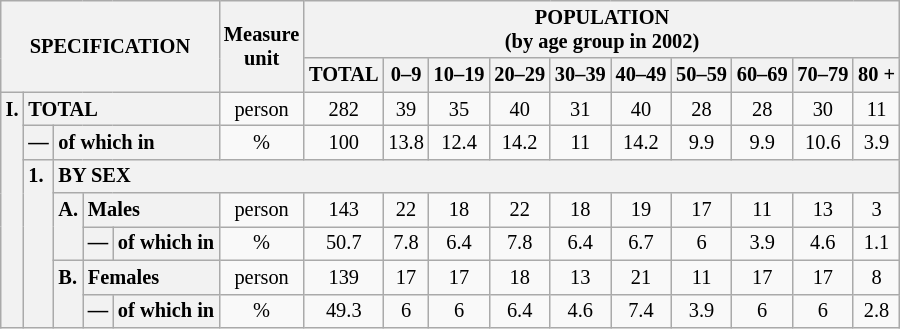<table class="wikitable" style="font-size:85%; text-align:center">
<tr>
<th rowspan="2" colspan="5">SPECIFICATION</th>
<th rowspan="2">Measure<br> unit</th>
<th colspan="10" rowspan="1">POPULATION<br> (by age group in 2002)</th>
</tr>
<tr>
<th>TOTAL</th>
<th>0–9</th>
<th>10–19</th>
<th>20–29</th>
<th>30–39</th>
<th>40–49</th>
<th>50–59</th>
<th>60–69</th>
<th>70–79</th>
<th>80 +</th>
</tr>
<tr>
<th style="text-align:left" valign="top" rowspan="7">I.</th>
<th style="text-align:left" colspan="4">TOTAL</th>
<td>person</td>
<td>282</td>
<td>39</td>
<td>35</td>
<td>40</td>
<td>31</td>
<td>40</td>
<td>28</td>
<td>28</td>
<td>30</td>
<td>11</td>
</tr>
<tr>
<th style="text-align:left" valign="top">—</th>
<th style="text-align:left" colspan="3">of which in</th>
<td>%</td>
<td>100</td>
<td>13.8</td>
<td>12.4</td>
<td>14.2</td>
<td>11</td>
<td>14.2</td>
<td>9.9</td>
<td>9.9</td>
<td>10.6</td>
<td>3.9</td>
</tr>
<tr>
<th style="text-align:left" valign="top" rowspan="5">1.</th>
<th style="text-align:left" colspan="14">BY SEX</th>
</tr>
<tr>
<th style="text-align:left" valign="top" rowspan="2">A.</th>
<th style="text-align:left" colspan="2">Males</th>
<td>person</td>
<td>143</td>
<td>22</td>
<td>18</td>
<td>22</td>
<td>18</td>
<td>19</td>
<td>17</td>
<td>11</td>
<td>13</td>
<td>3</td>
</tr>
<tr>
<th style="text-align:left" valign="top">—</th>
<th style="text-align:left" colspan="1">of which in</th>
<td>%</td>
<td>50.7</td>
<td>7.8</td>
<td>6.4</td>
<td>7.8</td>
<td>6.4</td>
<td>6.7</td>
<td>6</td>
<td>3.9</td>
<td>4.6</td>
<td>1.1</td>
</tr>
<tr>
<th style="text-align:left" valign="top" rowspan="2">B.</th>
<th style="text-align:left" colspan="2">Females</th>
<td>person</td>
<td>139</td>
<td>17</td>
<td>17</td>
<td>18</td>
<td>13</td>
<td>21</td>
<td>11</td>
<td>17</td>
<td>17</td>
<td>8</td>
</tr>
<tr>
<th style="text-align:left" valign="top">—</th>
<th style="text-align:left" colspan="1">of which in</th>
<td>%</td>
<td>49.3</td>
<td>6</td>
<td>6</td>
<td>6.4</td>
<td>4.6</td>
<td>7.4</td>
<td>3.9</td>
<td>6</td>
<td>6</td>
<td>2.8</td>
</tr>
</table>
